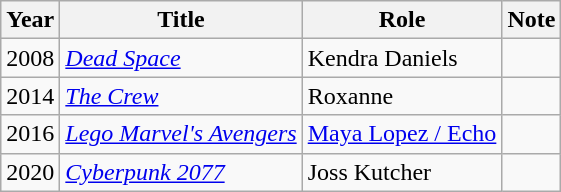<table class="wikitable">
<tr>
<th>Year</th>
<th>Title</th>
<th>Role</th>
<th>Note</th>
</tr>
<tr>
<td>2008</td>
<td><em><a href='#'>Dead Space</a></em></td>
<td>Kendra Daniels</td>
<td></td>
</tr>
<tr>
<td>2014</td>
<td><em><a href='#'>The Crew</a></em></td>
<td>Roxanne</td>
<td></td>
</tr>
<tr>
<td>2016</td>
<td><em><a href='#'>Lego Marvel's Avengers</a></em></td>
<td><a href='#'>Maya Lopez / Echo</a></td>
<td></td>
</tr>
<tr>
<td>2020</td>
<td><em><a href='#'>Cyberpunk 2077</a></em></td>
<td>Joss Kutcher</td>
<td></td>
</tr>
</table>
